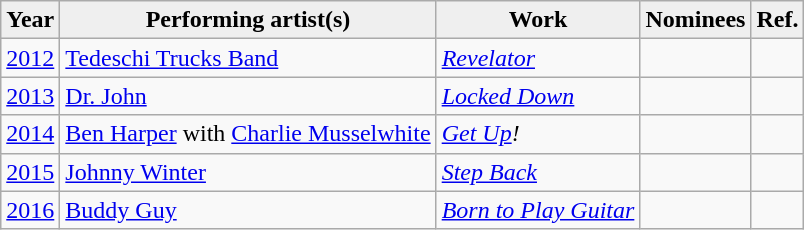<table class="wikitable sortable">
<tr>
<th style="background:#efefef;">Year</th>
<th style="background:#efefef;">Performing artist(s)</th>
<th style="background:#efefef;">Work</th>
<th style="background:#efefef;" class="unsortable">Nominees</th>
<th style="background:#efefef;" class="unsortable">Ref.</th>
</tr>
<tr>
<td style="text-align:center;"><a href='#'>2012</a></td>
<td><a href='#'>Tedeschi Trucks Band</a></td>
<td><em><a href='#'>Revelator</a></em></td>
<td></td>
<td style="text-align:center;"></td>
</tr>
<tr>
<td style="text-align:center;"><a href='#'>2013</a></td>
<td><a href='#'>Dr. John</a></td>
<td><em><a href='#'>Locked Down</a></em></td>
<td></td>
<td style="text-align:center;"></td>
</tr>
<tr>
<td style="text-align:center;"><a href='#'>2014</a></td>
<td><a href='#'>Ben Harper</a> with <a href='#'>Charlie Musselwhite</a></td>
<td><em><a href='#'>Get Up</a>!</em></td>
<td></td>
<td style="text-align:center;"></td>
</tr>
<tr>
<td style="text-align:center;"><a href='#'>2015</a></td>
<td><a href='#'>Johnny Winter</a></td>
<td><em><a href='#'>Step Back</a></em></td>
<td></td>
<td style="text-align:center;"></td>
</tr>
<tr>
<td style="text-align:center;"><a href='#'>2016</a></td>
<td><a href='#'>Buddy Guy</a></td>
<td><em><a href='#'>Born to Play Guitar</a></em></td>
<td></td>
<td style="text-align:center;"></td>
</tr>
</table>
